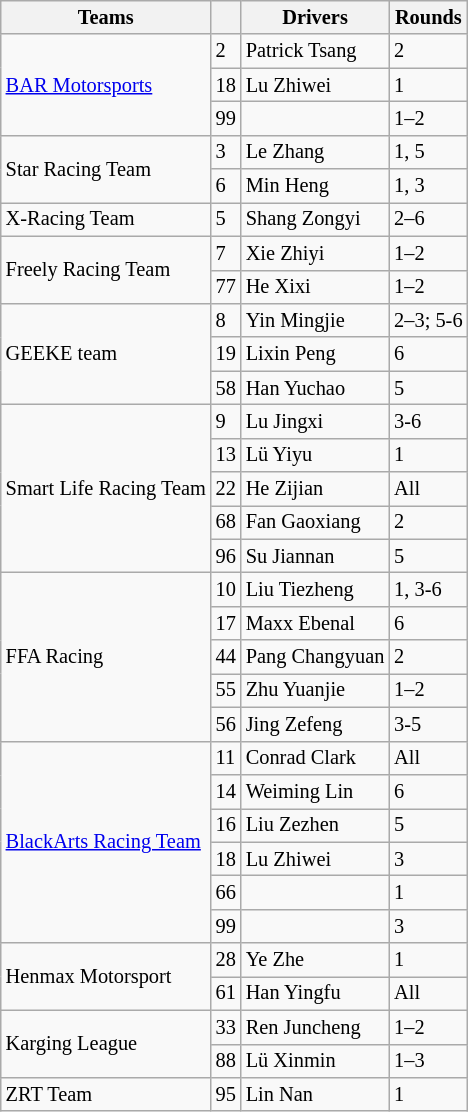<table class="wikitable" style="font-size: 85%">
<tr>
<th>Teams</th>
<th></th>
<th>Drivers</th>
<th>Rounds</th>
</tr>
<tr>
<td rowspan=3> <a href='#'>BAR Motorsports</a></td>
<td>2</td>
<td> Patrick Tsang</td>
<td>2</td>
</tr>
<tr>
<td>18</td>
<td> Lu Zhiwei</td>
<td>1</td>
</tr>
<tr>
<td>99</td>
<td> </td>
<td>1–2</td>
</tr>
<tr>
<td rowspan=2> Star Racing Team</td>
<td>3</td>
<td> Le Zhang</td>
<td>1, 5</td>
</tr>
<tr>
<td>6</td>
<td> Min Heng</td>
<td>1, 3</td>
</tr>
<tr>
<td rowspan=1> X-Racing Team</td>
<td>5</td>
<td>  Shang Zongyi</td>
<td>2–6</td>
</tr>
<tr>
<td rowspan=2> Freely Racing Team</td>
<td>7</td>
<td> Xie Zhiyi</td>
<td>1–2</td>
</tr>
<tr>
<td>77</td>
<td> He Xixi</td>
<td>1–2</td>
</tr>
<tr>
<td rowspan=3> GEEKE team</td>
<td>8</td>
<td> Yin Mingjie</td>
<td>2–3; 5-6</td>
</tr>
<tr>
<td>19</td>
<td> Lixin Peng</td>
<td>6</td>
</tr>
<tr>
<td>58</td>
<td> Han Yuchao</td>
<td>5</td>
</tr>
<tr>
<td rowspan=5> Smart Life Racing Team</td>
<td>9</td>
<td> Lu Jingxi</td>
<td>3-6</td>
</tr>
<tr>
<td>13</td>
<td> Lü Yiyu</td>
<td>1</td>
</tr>
<tr>
<td>22</td>
<td> He Zijian</td>
<td>All</td>
</tr>
<tr>
<td>68</td>
<td> Fan Gaoxiang</td>
<td>2</td>
</tr>
<tr>
<td>96</td>
<td> Su Jiannan</td>
<td>5</td>
</tr>
<tr>
<td rowspan=5> FFA Racing</td>
<td>10</td>
<td> Liu Tiezheng</td>
<td>1, 3-6</td>
</tr>
<tr>
<td>17</td>
<td> Maxx Ebenal</td>
<td>6</td>
</tr>
<tr>
<td>44</td>
<td> Pang  Changyuan</td>
<td>2</td>
</tr>
<tr>
<td>55</td>
<td> Zhu Yuanjie</td>
<td>1–2</td>
</tr>
<tr>
<td>56</td>
<td> Jing Zefeng</td>
<td>3-5</td>
</tr>
<tr>
<td rowspan=6> <a href='#'>BlackArts Racing Team</a></td>
<td>11</td>
<td> Conrad Clark</td>
<td>All</td>
</tr>
<tr>
<td>14</td>
<td> Weiming Lin</td>
<td>6</td>
</tr>
<tr>
<td>16</td>
<td> Liu Zezhen</td>
<td>5</td>
</tr>
<tr>
<td>18</td>
<td> Lu Zhiwei</td>
<td>3</td>
</tr>
<tr>
<td>66</td>
<td> </td>
<td>1</td>
</tr>
<tr>
<td>99</td>
<td> </td>
<td>3</td>
</tr>
<tr>
<td rowspan=2> Henmax Motorsport</td>
<td>28</td>
<td> Ye Zhe</td>
<td>1</td>
</tr>
<tr>
<td>61</td>
<td> Han Yingfu</td>
<td>All</td>
</tr>
<tr>
<td rowspan=2> Karging League</td>
<td>33</td>
<td> Ren Juncheng</td>
<td>1–2</td>
</tr>
<tr>
<td>88</td>
<td> Lü Xinmin</td>
<td>1–3</td>
</tr>
<tr>
<td rowspan=1> ZRT Team</td>
<td>95</td>
<td> Lin Nan</td>
<td>1</td>
</tr>
</table>
